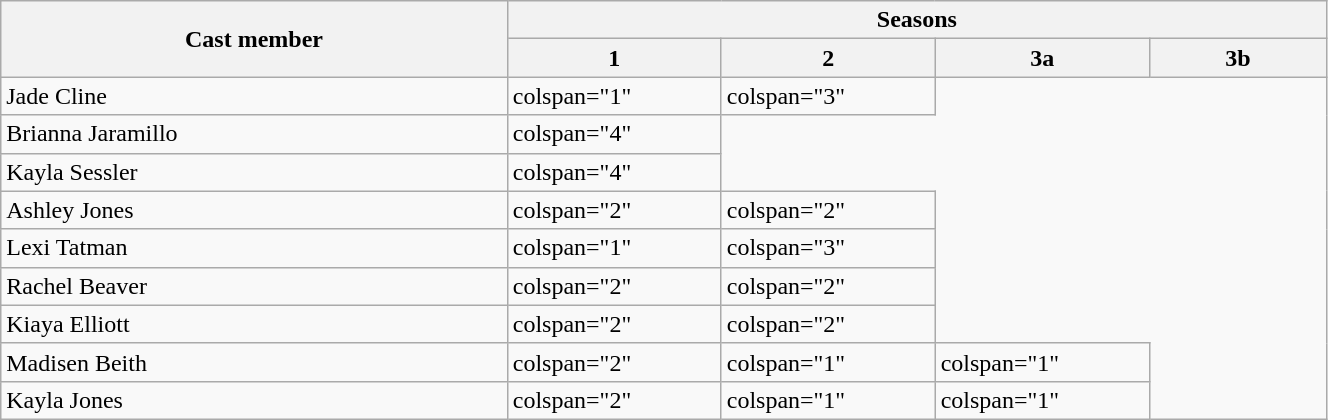<table class="wikitable plainrowheaders" width="70%">
<tr>
<th scope="col" rowspan="2" style="width:20%;">Cast member</th>
<th scope="col" colspan="4">Seasons</th>
</tr>
<tr>
<th scope="col" style="width:7%;">1</th>
<th scope="col" style="width:7%;">2</th>
<th scope="col" style="width:7%;">3a</th>
<th scope="col" style="width:7%;">3b</th>
</tr>
<tr>
<td scope="row">Jade Cline</td>
<td>colspan="1" </td>
<td>colspan="3" </td>
</tr>
<tr>
<td scope="row">Brianna Jaramillo</td>
<td>colspan="4" </td>
</tr>
<tr>
<td scope="row">Kayla Sessler</td>
<td>colspan="4" </td>
</tr>
<tr>
<td scope="row">Ashley Jones</td>
<td>colspan="2" </td>
<td>colspan="2" </td>
</tr>
<tr>
<td scope="row">Lexi Tatman</td>
<td>colspan="1" </td>
<td>colspan="3" </td>
</tr>
<tr>
<td scope="row">Rachel Beaver</td>
<td>colspan="2" </td>
<td>colspan="2" </td>
</tr>
<tr>
<td scope="row">Kiaya Elliott</td>
<td>colspan="2" </td>
<td>colspan="2" </td>
</tr>
<tr>
<td scope="row">Madisen Beith</td>
<td>colspan="2" </td>
<td>colspan="1" </td>
<td>colspan="1" </td>
</tr>
<tr>
<td scope="row">Kayla Jones</td>
<td>colspan="2" </td>
<td>colspan="1" </td>
<td>colspan="1" </td>
</tr>
</table>
